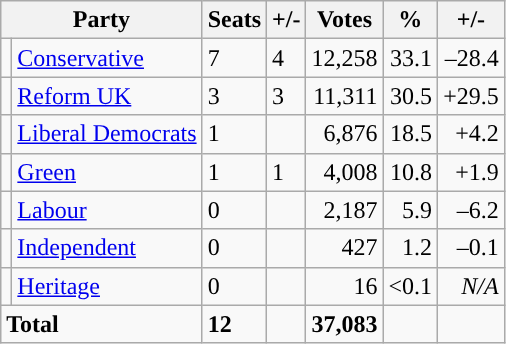<table class="wikitable sortable">
<tr>
<th colspan="2">Party</th>
<th>Seats</th>
<th>+/-</th>
<th>Votes</th>
<th>%</th>
<th>+/-</th>
</tr>
<tr>
<td style="background-color: "></td>
<td><a href='#'>Conservative</a></td>
<td>7</td>
<td> 4</td>
<td style="text-align:right;">12,258</td>
<td style="text-align:right;">33.1</td>
<td style="text-align:right;">–28.4</td>
</tr>
<tr>
<td style="background-color: "></td>
<td><a href='#'>Reform UK</a></td>
<td>3</td>
<td> 3</td>
<td style="text-align:right;">11,311</td>
<td style="text-align:right;">30.5</td>
<td style="text-align:right;">+29.5</td>
</tr>
<tr>
<td style="background-color: "></td>
<td><a href='#'>Liberal Democrats</a></td>
<td>1</td>
<td></td>
<td style="text-align:right;">6,876</td>
<td style="text-align:right;">18.5</td>
<td style="text-align:right;">+4.2</td>
</tr>
<tr>
<td style="background-color: "></td>
<td><a href='#'>Green</a></td>
<td>1</td>
<td> 1</td>
<td style="text-align:right;">4,008</td>
<td style="text-align:right;">10.8</td>
<td style="text-align:right;">+1.9</td>
</tr>
<tr>
<td style="background-color: "></td>
<td><a href='#'>Labour</a></td>
<td>0</td>
<td></td>
<td style="text-align:right;">2,187</td>
<td style="text-align:right;">5.9</td>
<td style="text-align:right;">–6.2</td>
</tr>
<tr>
<td style="background-color: "></td>
<td><a href='#'>Independent</a></td>
<td>0</td>
<td></td>
<td style="text-align:right;">427</td>
<td style="text-align:right;">1.2</td>
<td style="text-align:right;">–0.1</td>
</tr>
<tr>
<td style="background-color: "></td>
<td><a href='#'>Heritage</a></td>
<td>0</td>
<td></td>
<td style="text-align:right;">16</td>
<td style="text-align:right;"><0.1</td>
<td style="text-align:right;"><em>N/A</em></td>
</tr>
<tr>
<td colspan="2"><strong>Total</strong></td>
<td><strong>12</strong></td>
<td></td>
<td style="text-align:right;"><strong>37,083</strong></td>
<td style="text-align:right;"></td>
<td style="text-align:right;"></td>
</tr>
</table>
